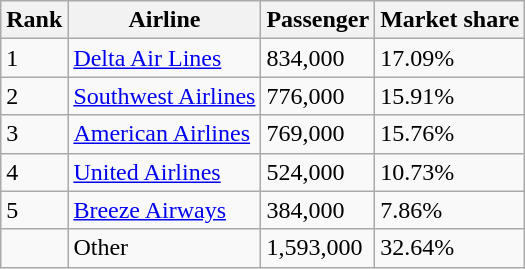<table class="wikitable">
<tr>
<th>Rank</th>
<th>Airline</th>
<th>Passenger</th>
<th>Market share</th>
</tr>
<tr>
<td>1</td>
<td><a href='#'>Delta Air Lines</a></td>
<td>834,000</td>
<td>17.09%</td>
</tr>
<tr>
<td>2</td>
<td><a href='#'>Southwest Airlines</a></td>
<td>776,000</td>
<td>15.91%</td>
</tr>
<tr>
<td>3</td>
<td><a href='#'>American Airlines</a></td>
<td>769,000</td>
<td>15.76%</td>
</tr>
<tr>
<td>4</td>
<td><a href='#'>United Airlines</a></td>
<td>524,000</td>
<td>10.73%</td>
</tr>
<tr>
<td>5</td>
<td><a href='#'>Breeze Airways</a></td>
<td>384,000</td>
<td>7.86%</td>
</tr>
<tr>
<td></td>
<td>Other</td>
<td>1,593,000</td>
<td>32.64%</td>
</tr>
</table>
